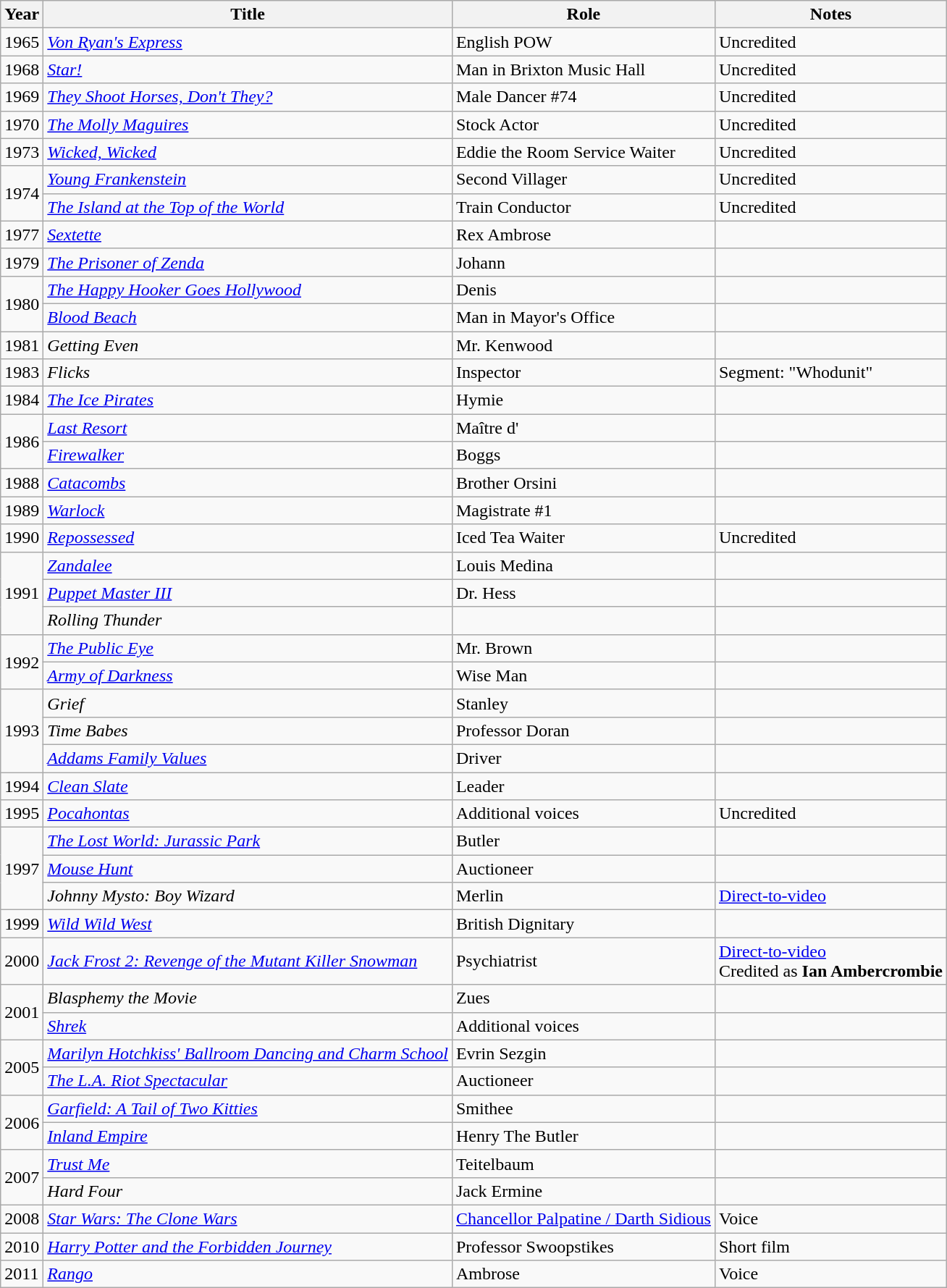<table class="wikitable sortable">
<tr>
<th>Year</th>
<th>Title</th>
<th>Role</th>
<th>Notes</th>
</tr>
<tr>
<td>1965</td>
<td><em><a href='#'>Von Ryan's Express</a></em></td>
<td>English POW</td>
<td>Uncredited</td>
</tr>
<tr>
<td>1968</td>
<td><em><a href='#'>Star!</a></em></td>
<td>Man in Brixton Music Hall</td>
<td>Uncredited</td>
</tr>
<tr>
<td>1969</td>
<td><em><a href='#'>They Shoot Horses, Don't They?</a></em></td>
<td>Male Dancer #74</td>
<td>Uncredited</td>
</tr>
<tr>
<td>1970</td>
<td><em><a href='#'>The Molly Maguires</a></em></td>
<td>Stock Actor</td>
<td>Uncredited</td>
</tr>
<tr>
<td>1973</td>
<td><em><a href='#'>Wicked, Wicked</a></em></td>
<td>Eddie the Room Service Waiter</td>
<td>Uncredited</td>
</tr>
<tr>
<td rowspan="2">1974</td>
<td><em><a href='#'>Young Frankenstein</a></em></td>
<td>Second Villager</td>
<td>Uncredited</td>
</tr>
<tr>
<td><em><a href='#'>The Island at the Top of the World</a></em></td>
<td>Train Conductor</td>
<td>Uncredited</td>
</tr>
<tr>
<td>1977</td>
<td><em><a href='#'>Sextette</a></em></td>
<td>Rex Ambrose</td>
<td></td>
</tr>
<tr>
<td>1979</td>
<td><em><a href='#'>The Prisoner of Zenda</a></em></td>
<td>Johann</td>
<td></td>
</tr>
<tr>
<td rowspan="2">1980</td>
<td><em><a href='#'>The Happy Hooker Goes Hollywood</a></em></td>
<td>Denis</td>
<td></td>
</tr>
<tr>
<td><em><a href='#'>Blood Beach</a></em></td>
<td>Man in Mayor's Office</td>
<td></td>
</tr>
<tr>
<td>1981</td>
<td><em>Getting Even</em></td>
<td>Mr. Kenwood</td>
<td></td>
</tr>
<tr>
<td>1983</td>
<td><em>Flicks</em></td>
<td>Inspector</td>
<td>Segment: "Whodunit"</td>
</tr>
<tr>
<td>1984</td>
<td><em><a href='#'>The Ice Pirates</a></em></td>
<td>Hymie</td>
<td></td>
</tr>
<tr>
<td rowspan="2">1986</td>
<td><em><a href='#'>Last Resort</a></em></td>
<td>Maître d'</td>
<td></td>
</tr>
<tr>
<td><em><a href='#'>Firewalker</a></em></td>
<td>Boggs</td>
<td></td>
</tr>
<tr>
<td>1988</td>
<td><em><a href='#'>Catacombs</a></em></td>
<td>Brother Orsini</td>
<td></td>
</tr>
<tr>
<td>1989</td>
<td><em><a href='#'>Warlock</a></em></td>
<td>Magistrate #1</td>
<td></td>
</tr>
<tr>
<td>1990</td>
<td><em><a href='#'>Repossessed</a></em></td>
<td>Iced Tea Waiter</td>
<td>Uncredited</td>
</tr>
<tr>
<td rowspan="3">1991</td>
<td><em><a href='#'>Zandalee</a></em></td>
<td>Louis Medina</td>
<td></td>
</tr>
<tr>
<td><em><a href='#'>Puppet Master III</a></em></td>
<td>Dr. Hess</td>
<td></td>
</tr>
<tr>
<td><em>Rolling Thunder</em></td>
<td></td>
<td></td>
</tr>
<tr>
<td rowspan="2">1992</td>
<td><em><a href='#'>The Public Eye</a></em></td>
<td>Mr. Brown</td>
<td></td>
</tr>
<tr>
<td><em><a href='#'>Army of Darkness</a></em></td>
<td>Wise Man</td>
<td></td>
</tr>
<tr>
<td rowspan="3">1993</td>
<td><em>Grief</em></td>
<td>Stanley</td>
<td></td>
</tr>
<tr>
<td><em>Time Babes</em></td>
<td>Professor Doran</td>
<td></td>
</tr>
<tr>
<td><em><a href='#'>Addams Family Values</a></em></td>
<td>Driver</td>
<td></td>
</tr>
<tr>
<td>1994</td>
<td><em><a href='#'>Clean Slate</a></em></td>
<td>Leader</td>
<td></td>
</tr>
<tr>
<td>1995</td>
<td><em><a href='#'>Pocahontas</a></em></td>
<td>Additional voices</td>
<td>Uncredited</td>
</tr>
<tr>
<td rowspan="3">1997</td>
<td><em><a href='#'>The Lost World: Jurassic Park</a></em></td>
<td>Butler</td>
<td></td>
</tr>
<tr>
<td><em><a href='#'>Mouse Hunt</a></em></td>
<td>Auctioneer</td>
<td></td>
</tr>
<tr>
<td><em>Johnny Mysto: Boy Wizard</em></td>
<td>Merlin</td>
<td><a href='#'>Direct-to-video</a></td>
</tr>
<tr>
<td>1999</td>
<td><em><a href='#'>Wild Wild West</a></em></td>
<td>British Dignitary</td>
<td></td>
</tr>
<tr>
<td>2000</td>
<td><em><a href='#'>Jack Frost 2: Revenge of the Mutant Killer Snowman</a></em></td>
<td>Psychiatrist</td>
<td><a href='#'>Direct-to-video</a><br>Credited as <strong>Ian Ambercrombie</strong></td>
</tr>
<tr>
<td rowspan="2">2001</td>
<td><em>Blasphemy the Movie</em></td>
<td>Zues</td>
<td></td>
</tr>
<tr>
<td><em><a href='#'>Shrek</a></em></td>
<td>Additional voices</td>
<td></td>
</tr>
<tr>
<td rowspan="2">2005</td>
<td><em><a href='#'>Marilyn Hotchkiss' Ballroom Dancing and Charm School</a></em></td>
<td>Evrin Sezgin</td>
<td></td>
</tr>
<tr>
<td><em><a href='#'>The L.A. Riot Spectacular</a></em></td>
<td>Auctioneer</td>
<td></td>
</tr>
<tr>
<td rowspan="2">2006</td>
<td><em><a href='#'>Garfield: A Tail of Two Kitties</a></em></td>
<td>Smithee</td>
<td></td>
</tr>
<tr>
<td><em><a href='#'>Inland Empire</a></em></td>
<td>Henry The Butler</td>
<td></td>
</tr>
<tr>
<td rowspan="2">2007</td>
<td><em><a href='#'>Trust Me</a></em></td>
<td>Teitelbaum</td>
<td></td>
</tr>
<tr>
<td><em>Hard Four</em></td>
<td>Jack Ermine</td>
<td></td>
</tr>
<tr>
<td>2008</td>
<td><em><a href='#'>Star Wars: The Clone Wars</a></em></td>
<td><a href='#'>Chancellor Palpatine / Darth Sidious</a></td>
<td>Voice</td>
</tr>
<tr>
<td>2010</td>
<td><em><a href='#'>Harry Potter and the Forbidden Journey</a></em></td>
<td>Professor Swoopstikes</td>
<td>Short film</td>
</tr>
<tr>
<td>2011</td>
<td><em><a href='#'>Rango</a></em></td>
<td>Ambrose</td>
<td>Voice</td>
</tr>
</table>
